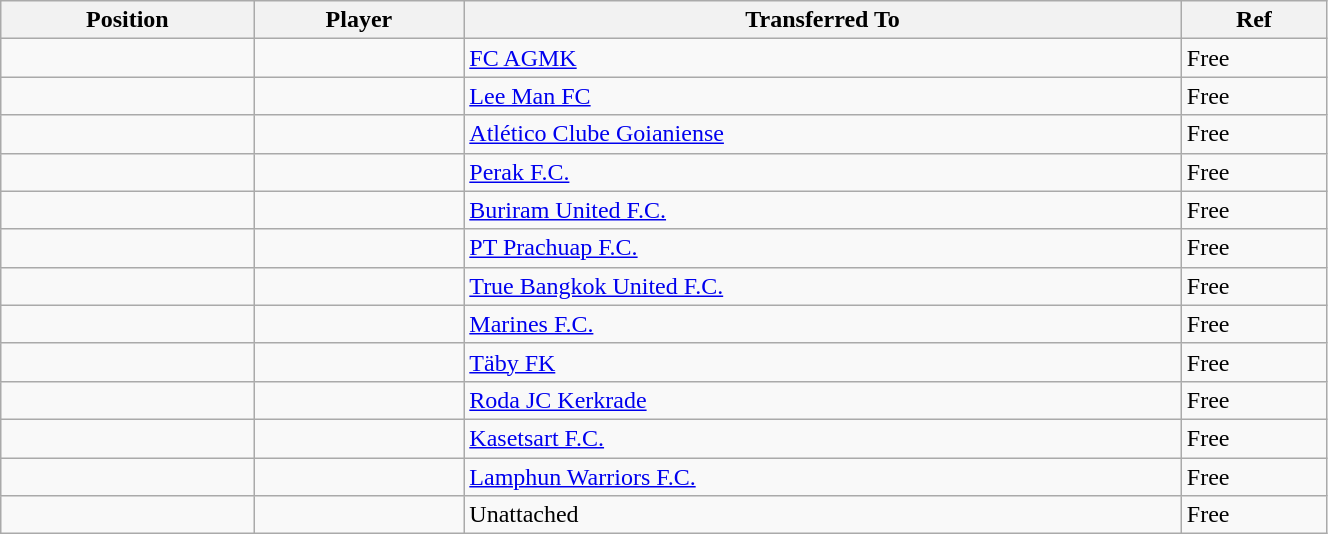<table class="wikitable sortable" style="width:70%; text-align:center; font-size:100%; text-align:left;">
<tr>
<th><strong>Position</strong></th>
<th><strong>Player</strong></th>
<th><strong>Transferred To</strong></th>
<th><strong>Ref</strong></th>
</tr>
<tr>
<td></td>
<td></td>
<td> <a href='#'>FC AGMK</a></td>
<td>Free</td>
</tr>
<tr>
<td></td>
<td></td>
<td> <a href='#'>Lee Man FC</a></td>
<td>Free</td>
</tr>
<tr>
<td></td>
<td></td>
<td> <a href='#'>Atlético Clube Goianiense</a></td>
<td>Free</td>
</tr>
<tr>
<td></td>
<td></td>
<td> <a href='#'>Perak F.C.</a></td>
<td>Free</td>
</tr>
<tr>
<td></td>
<td></td>
<td> <a href='#'>Buriram United F.C.</a></td>
<td>Free</td>
</tr>
<tr>
<td></td>
<td></td>
<td> <a href='#'>PT Prachuap F.C.</a></td>
<td>Free</td>
</tr>
<tr>
<td></td>
<td></td>
<td> <a href='#'>True Bangkok United F.C.</a></td>
<td>Free</td>
</tr>
<tr>
<td></td>
<td></td>
<td> <a href='#'>Marines F.C.</a></td>
<td>Free</td>
</tr>
<tr>
<td></td>
<td></td>
<td> <a href='#'>Täby FK</a></td>
<td>Free</td>
</tr>
<tr>
<td></td>
<td></td>
<td> <a href='#'>Roda JC Kerkrade</a></td>
<td>Free</td>
</tr>
<tr>
<td></td>
<td></td>
<td> <a href='#'>Kasetsart F.C.</a></td>
<td>Free</td>
</tr>
<tr>
<td></td>
<td></td>
<td> <a href='#'>Lamphun Warriors F.C.</a></td>
<td>Free</td>
</tr>
<tr>
<td></td>
<td></td>
<td>Unattached</td>
<td>Free</td>
</tr>
</table>
